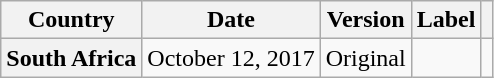<table class="wikitable plainrowheaders">
<tr>
<th>Country</th>
<th>Date</th>
<th>Version</th>
<th>Label</th>
<th></th>
</tr>
<tr>
<th scope="row">South Africa</th>
<td>October 12, 2017</td>
<td>Original</td>
<td></td>
<td></td>
</tr>
</table>
